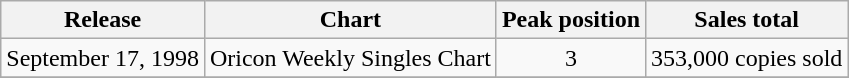<table class="wikitable">
<tr>
<th>Release</th>
<th>Chart</th>
<th>Peak position</th>
<th>Sales total</th>
</tr>
<tr>
<td>September 17, 1998</td>
<td>Oricon Weekly Singles Chart</td>
<td align="center">3</td>
<td>353,000 copies sold</td>
</tr>
<tr>
</tr>
</table>
